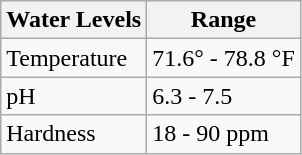<table class="wikitable">
<tr>
<th>Water Levels</th>
<th>Range</th>
</tr>
<tr>
<td>Temperature</td>
<td>71.6° - 78.8 °F</td>
</tr>
<tr>
<td>pH</td>
<td>6.3 - 7.5</td>
</tr>
<tr>
<td>Hardness</td>
<td>18 - 90 ppm</td>
</tr>
</table>
